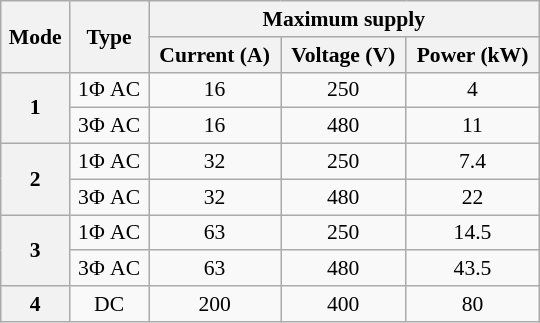<table class="wikitable mw-collapsible collapsed floatright" style="width:25em;font-size:90%;text-align:center;">
<tr>
<th rowspan=2>Mode</th>
<th rowspan=2>Type</th>
<th colspan=3>Maximum supply</th>
</tr>
<tr>
<th>Current (A)</th>
<th>Voltage (V)</th>
<th>Power (kW)</th>
</tr>
<tr>
<th rowspan=2>1</th>
<td>1Φ AC</td>
<td>16</td>
<td>250</td>
<td>4</td>
</tr>
<tr>
<td>3Φ AC</td>
<td>16</td>
<td>480</td>
<td>11</td>
</tr>
<tr>
<th rowspan=2>2</th>
<td>1Φ AC</td>
<td>32</td>
<td>250</td>
<td>7.4</td>
</tr>
<tr>
<td>3Φ AC</td>
<td>32</td>
<td>480</td>
<td>22</td>
</tr>
<tr>
<th rowspan=2>3</th>
<td>1Φ AC</td>
<td>63</td>
<td>250</td>
<td>14.5</td>
</tr>
<tr>
<td>3Φ AC</td>
<td>63</td>
<td>480</td>
<td>43.5</td>
</tr>
<tr>
<th>4</th>
<td>DC</td>
<td>200</td>
<td>400</td>
<td>80</td>
</tr>
</table>
